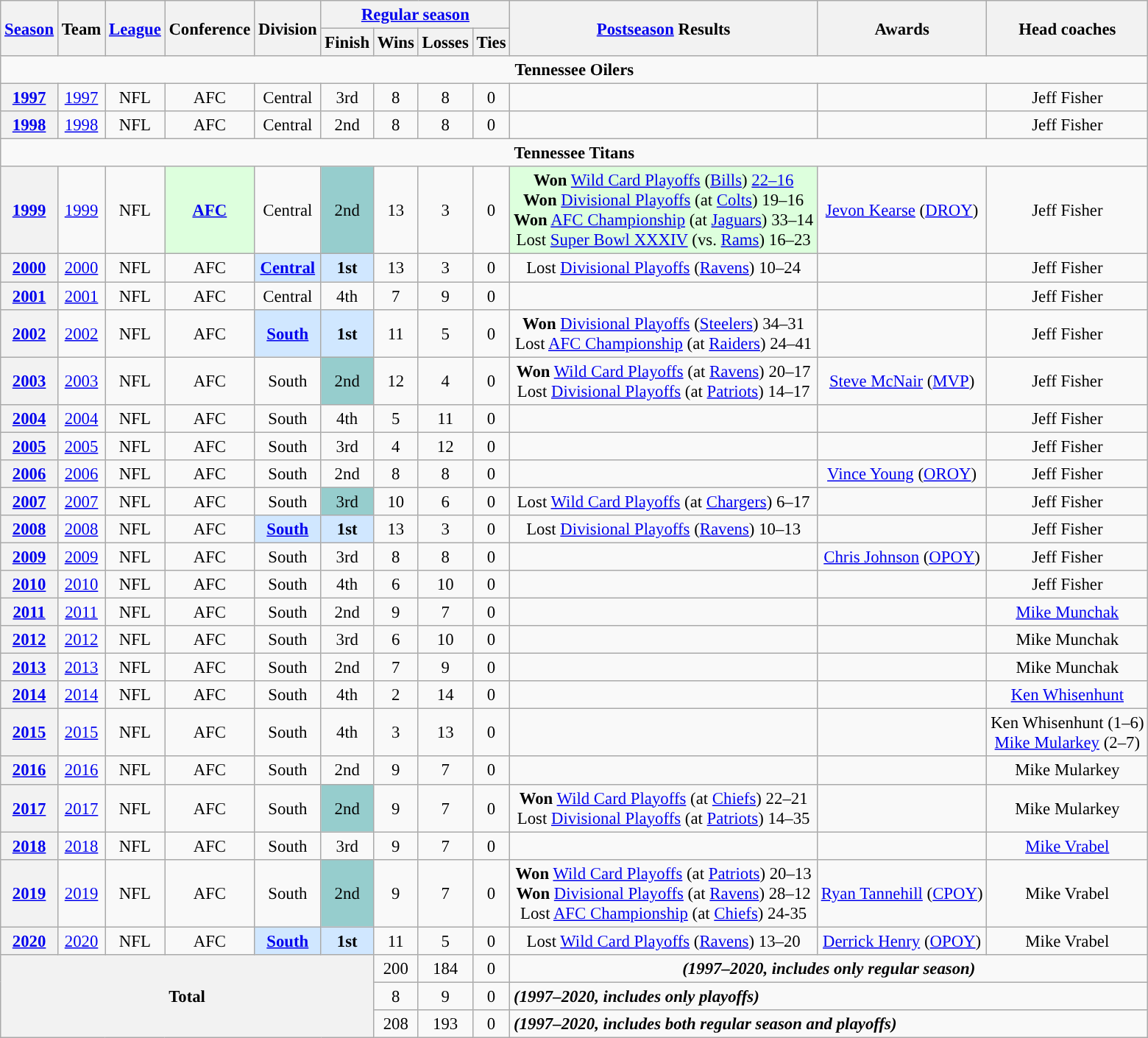<table class="wikitable" style="font-size: 95%">
<tr>
<th rowspan="2"><a href='#'>Season</a></th>
<th rowspan="2">Team</th>
<th rowspan="2"><a href='#'>League</a></th>
<th rowspan="2">Conference</th>
<th rowspan="2">Division</th>
<th colspan="4"><a href='#'>Regular season</a></th>
<th rowspan="2"><a href='#'>Postseason</a> Results</th>
<th rowspan="2">Awards</th>
<th rowspan="2">Head coaches</th>
</tr>
<tr>
<th>Finish</th>
<th>Wins</th>
<th>Losses</th>
<th>Ties</th>
</tr>
<tr>
<td align="center" colspan="12"><strong>Tennessee Oilers</strong></td>
</tr>
<tr align="center">
<th><a href='#'>1997</a></th>
<td><a href='#'>1997</a></td>
<td>NFL</td>
<td>AFC</td>
<td>Central</td>
<td>3rd</td>
<td>8</td>
<td>8</td>
<td>0</td>
<td></td>
<td></td>
<td>Jeff Fisher</td>
</tr>
<tr align="center">
<th><a href='#'>1998</a></th>
<td><a href='#'>1998</a></td>
<td>NFL</td>
<td>AFC</td>
<td>Central</td>
<td>2nd</td>
<td>8</td>
<td>8</td>
<td>0</td>
<td></td>
<td></td>
<td>Jeff Fisher</td>
</tr>
<tr>
<td align="center" colspan="12"><strong>Tennessee Titans</strong></td>
</tr>
<tr align="center">
<th><a href='#'>1999</a></th>
<td><a href='#'>1999</a></td>
<td>NFL</td>
<td bgcolor="#DDFFDD"><strong><a href='#'>AFC</a></strong></td>
<td>Central</td>
<td bgcolor="#96CDCD">2nd</td>
<td>13</td>
<td>3</td>
<td>0</td>
<td bgcolor="#DDFFDD"><strong>Won</strong> <a href='#'>Wild Card Playoffs</a> (<a href='#'>Bills</a>) <a href='#'>22–16</a><br><strong>Won</strong> <a href='#'>Divisional Playoffs</a> (at <a href='#'>Colts</a>) 19–16<br><strong>Won</strong> <a href='#'>AFC Championship</a> (at <a href='#'>Jaguars</a>) 33–14<br>Lost <a href='#'>Super Bowl XXXIV</a> (vs. <a href='#'>Rams</a>) 16–23</td>
<td><a href='#'>Jevon Kearse</a> (<a href='#'>DROY</a>)</td>
<td>Jeff Fisher</td>
</tr>
<tr align="center">
<th><a href='#'>2000</a></th>
<td><a href='#'>2000</a></td>
<td>NFL</td>
<td>AFC</td>
<td bgcolor="#D0E7FF"><strong><a href='#'>Central</a></strong></td>
<td bgcolor="#D0E7FF"><strong>1st</strong></td>
<td>13</td>
<td>3</td>
<td>0</td>
<td>Lost <a href='#'>Divisional Playoffs</a> (<a href='#'>Ravens</a>) 10–24</td>
<td></td>
<td>Jeff Fisher</td>
</tr>
<tr align="center">
<th><a href='#'>2001</a></th>
<td><a href='#'>2001</a></td>
<td>NFL</td>
<td>AFC</td>
<td>Central</td>
<td>4th</td>
<td>7</td>
<td>9</td>
<td>0</td>
<td></td>
<td></td>
<td>Jeff Fisher</td>
</tr>
<tr align="center">
<th><a href='#'>2002</a></th>
<td><a href='#'>2002</a></td>
<td>NFL</td>
<td>AFC</td>
<td bgcolor="#D0E7FF"><strong><a href='#'>South</a></strong></td>
<td bgcolor="#D0E7FF"><strong>1st</strong></td>
<td>11</td>
<td>5</td>
<td>0</td>
<td><strong>Won</strong> <a href='#'>Divisional Playoffs</a> (<a href='#'>Steelers</a>) 34–31 <br>Lost <a href='#'>AFC Championship</a> (at <a href='#'>Raiders</a>) 24–41</td>
<td></td>
<td>Jeff Fisher</td>
</tr>
<tr align="center">
<th><a href='#'>2003</a></th>
<td><a href='#'>2003</a></td>
<td>NFL</td>
<td>AFC</td>
<td>South</td>
<td bgcolor="#96CDCD">2nd</td>
<td>12</td>
<td>4</td>
<td>0</td>
<td><strong>Won</strong> <a href='#'>Wild Card Playoffs</a> (at <a href='#'>Ravens</a>) 20–17<br>Lost <a href='#'>Divisional Playoffs</a> (at <a href='#'>Patriots</a>) 14–17</td>
<td><a href='#'>Steve McNair</a> (<a href='#'>MVP</a>)</td>
<td>Jeff Fisher</td>
</tr>
<tr align="center">
<th><a href='#'>2004</a></th>
<td><a href='#'>2004</a></td>
<td>NFL</td>
<td>AFC</td>
<td>South</td>
<td>4th</td>
<td>5</td>
<td>11</td>
<td>0</td>
<td></td>
<td></td>
<td>Jeff Fisher</td>
</tr>
<tr align="center">
<th><a href='#'>2005</a></th>
<td><a href='#'>2005</a></td>
<td>NFL</td>
<td>AFC</td>
<td>South</td>
<td>3rd</td>
<td>4</td>
<td>12</td>
<td>0</td>
<td></td>
<td></td>
<td>Jeff Fisher</td>
</tr>
<tr align="center">
<th><a href='#'>2006</a></th>
<td><a href='#'>2006</a></td>
<td>NFL</td>
<td>AFC</td>
<td>South</td>
<td>2nd</td>
<td>8</td>
<td>8</td>
<td>0</td>
<td></td>
<td><a href='#'>Vince Young</a> (<a href='#'>OROY</a>)</td>
<td>Jeff Fisher</td>
</tr>
<tr align="center">
<th><a href='#'>2007</a></th>
<td><a href='#'>2007</a></td>
<td>NFL</td>
<td>AFC</td>
<td>South</td>
<td bgcolor="#96CDCD">3rd</td>
<td>10</td>
<td>6</td>
<td>0</td>
<td>Lost <a href='#'>Wild Card Playoffs</a> (at <a href='#'>Chargers</a>) 6–17</td>
<td></td>
<td>Jeff Fisher</td>
</tr>
<tr align="center">
<th><a href='#'>2008</a></th>
<td><a href='#'>2008</a></td>
<td>NFL</td>
<td>AFC</td>
<td bgcolor="#D0E7FF"><strong><a href='#'>South</a></strong></td>
<td bgcolor="#D0E7FF"><strong>1st</strong></td>
<td>13</td>
<td>3</td>
<td>0</td>
<td>Lost <a href='#'>Divisional Playoffs</a> (<a href='#'>Ravens</a>) 10–13</td>
<td></td>
<td>Jeff Fisher</td>
</tr>
<tr align="center">
<th><a href='#'>2009</a></th>
<td><a href='#'>2009</a></td>
<td>NFL</td>
<td>AFC</td>
<td>South</td>
<td>3rd</td>
<td>8</td>
<td>8</td>
<td>0</td>
<td></td>
<td><a href='#'>Chris Johnson</a> (<a href='#'>OPOY</a>)</td>
<td>Jeff Fisher</td>
</tr>
<tr align="center">
<th><a href='#'>2010</a></th>
<td><a href='#'>2010</a></td>
<td>NFL</td>
<td>AFC</td>
<td>South</td>
<td>4th</td>
<td>6</td>
<td>10</td>
<td>0</td>
<td></td>
<td></td>
<td>Jeff Fisher</td>
</tr>
<tr align="center">
<th><a href='#'>2011</a></th>
<td><a href='#'>2011</a></td>
<td>NFL</td>
<td>AFC</td>
<td>South</td>
<td>2nd</td>
<td>9</td>
<td>7</td>
<td>0</td>
<td></td>
<td></td>
<td><a href='#'>Mike Munchak</a></td>
</tr>
<tr align="center">
<th><a href='#'>2012</a></th>
<td><a href='#'>2012</a></td>
<td>NFL</td>
<td>AFC</td>
<td>South</td>
<td>3rd</td>
<td>6</td>
<td>10</td>
<td>0</td>
<td></td>
<td></td>
<td>Mike Munchak</td>
</tr>
<tr align="center">
<th><a href='#'>2013</a></th>
<td><a href='#'>2013</a></td>
<td>NFL</td>
<td>AFC</td>
<td>South</td>
<td>2nd</td>
<td>7</td>
<td>9</td>
<td>0</td>
<td></td>
<td></td>
<td>Mike Munchak</td>
</tr>
<tr align="center">
<th><a href='#'>2014</a></th>
<td><a href='#'>2014</a></td>
<td>NFL</td>
<td>AFC</td>
<td>South</td>
<td>4th</td>
<td>2</td>
<td>14</td>
<td>0</td>
<td></td>
<td></td>
<td><a href='#'>Ken Whisenhunt</a></td>
</tr>
<tr align="center">
<th><a href='#'>2015</a></th>
<td><a href='#'>2015</a></td>
<td>NFL</td>
<td>AFC</td>
<td>South</td>
<td>4th</td>
<td>3</td>
<td>13</td>
<td>0</td>
<td></td>
<td></td>
<td>Ken Whisenhunt (1–6) <br> <a href='#'>Mike Mularkey</a> (2–7)</td>
</tr>
<tr align="center">
<th><a href='#'>2016</a></th>
<td><a href='#'>2016</a></td>
<td>NFL</td>
<td>AFC</td>
<td>South</td>
<td>2nd</td>
<td>9</td>
<td>7</td>
<td>0</td>
<td></td>
<td></td>
<td>Mike Mularkey</td>
</tr>
<tr align="center">
<th><a href='#'>2017</a></th>
<td><a href='#'>2017</a></td>
<td>NFL</td>
<td>AFC</td>
<td>South</td>
<td bgcolor="#96CDCD">2nd</td>
<td>9</td>
<td>7</td>
<td>0</td>
<td><strong>Won</strong> <a href='#'>Wild Card Playoffs</a> (at <a href='#'>Chiefs</a>) 22–21<br> Lost <a href='#'>Divisional Playoffs</a> (at <a href='#'>Patriots</a>) 14–35</td>
<td></td>
<td>Mike Mularkey</td>
</tr>
<tr align="center">
<th><a href='#'>2018</a></th>
<td><a href='#'>2018</a></td>
<td>NFL</td>
<td>AFC</td>
<td>South</td>
<td>3rd</td>
<td>9</td>
<td>7</td>
<td>0</td>
<td></td>
<td></td>
<td><a href='#'>Mike Vrabel</a></td>
</tr>
<tr align="center">
<th><a href='#'>2019</a></th>
<td><a href='#'>2019</a></td>
<td>NFL</td>
<td>AFC</td>
<td>South</td>
<td bgcolor="#96CDCD">2nd</td>
<td>9</td>
<td>7</td>
<td>0</td>
<td><strong>Won</strong> <a href='#'>Wild Card Playoffs</a> (at <a href='#'>Patriots</a>) 20–13 <br><strong>Won</strong> <a href='#'>Divisional Playoffs</a> (at <a href='#'>Ravens</a>) 28–12 <br>Lost <a href='#'>AFC Championship</a> (at <a href='#'>Chiefs</a>) 24-35</td>
<td><a href='#'>Ryan Tannehill</a> (<a href='#'>CPOY</a>)</td>
<td>Mike Vrabel</td>
</tr>
<tr align="center">
<th><a href='#'>2020</a></th>
<td><a href='#'>2020</a></td>
<td>NFL</td>
<td>AFC</td>
<td bgcolor="#D0E7FF"><strong><a href='#'>South</a></strong></td>
<td bgcolor="#D0E7FF"><strong>1st</strong></td>
<td>11</td>
<td>5</td>
<td>0</td>
<td>Lost <a href='#'>Wild Card Playoffs</a> (<a href='#'>Ravens</a>) 13–20</td>
<td><a href='#'>Derrick Henry</a> (<a href='#'>OPOY</a>)</td>
<td>Mike Vrabel</td>
</tr>
<tr align="center">
<th align="center" rowspan="3" colspan="6">Total</th>
<td align="center">200</td>
<td align="center">184</td>
<td align="center">0</td>
<td colspan="3"><strong><em>(1997–2020, includes only regular season)</em></strong></td>
</tr>
<tr>
<td align="center">8</td>
<td align="center">9</td>
<td align="center">0</td>
<td colspan="3"><strong><em>(1997–2020, includes only playoffs)</em></strong></td>
</tr>
<tr>
<td align="center">208</td>
<td align="center">193</td>
<td align="center">0</td>
<td colspan="3"><strong><em>(1997–2020, includes both regular season and playoffs)</em></strong></td>
</tr>
</table>
